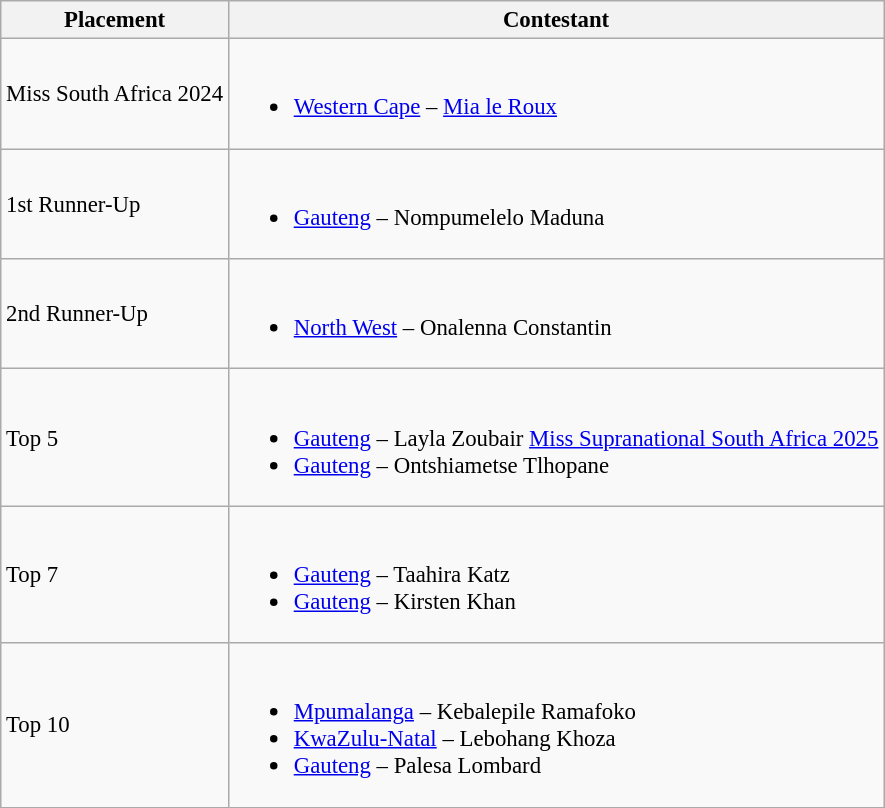<table class="wikitable sortable" style="font-size: 95%;">
<tr>
<th>Placement</th>
<th>Contestant</th>
</tr>
<tr>
<td>Miss South Africa 2024</td>
<td><br><ul><li><a href='#'>Western Cape</a> – <a href='#'>Mia le Roux</a></li></ul></td>
</tr>
<tr>
<td>1st Runner-Up</td>
<td><br><ul><li><a href='#'>Gauteng</a> – Nompumelelo Maduna</li></ul></td>
</tr>
<tr>
<td>2nd Runner-Up</td>
<td><br><ul><li><a href='#'>North West</a> – Onalenna Constantin</li></ul></td>
</tr>
<tr>
<td>Top 5</td>
<td><br><ul><li><a href='#'>Gauteng</a> – Layla Zoubair <a href='#'>Miss Supranational South Africa 2025</a></li><li><a href='#'>Gauteng</a> – Ontshiametse Tlhopane</li></ul></td>
</tr>
<tr>
<td>Top 7</td>
<td><br><ul><li><a href='#'>Gauteng</a> – Taahira Katz</li><li><a href='#'>Gauteng</a> – Kirsten Khan</li></ul></td>
</tr>
<tr>
<td>Top 10</td>
<td><br><ul><li><a href='#'>Mpumalanga</a> – Kebalepile Ramafoko</li><li><a href='#'>KwaZulu-Natal</a> – Lebohang Khoza</li><li><a href='#'>Gauteng</a> – Palesa Lombard</li></ul></td>
</tr>
</table>
